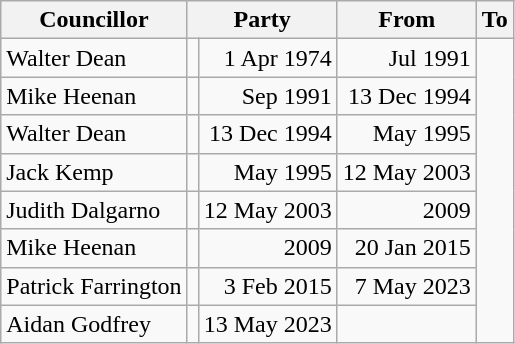<table class=wikitable>
<tr>
<th>Councillor</th>
<th colspan=2>Party</th>
<th>From</th>
<th>To</th>
</tr>
<tr>
<td>Walter Dean</td>
<td></td>
<td align=right>1 Apr 1974</td>
<td align=right>Jul 1991</td>
</tr>
<tr>
<td>Mike Heenan</td>
<td></td>
<td align=right>Sep 1991</td>
<td align=right>13 Dec 1994</td>
</tr>
<tr>
<td>Walter Dean</td>
<td></td>
<td align=right>13 Dec 1994</td>
<td align=right>May 1995</td>
</tr>
<tr>
<td>Jack Kemp</td>
<td></td>
<td align=right>May 1995</td>
<td align=right>12 May 2003</td>
</tr>
<tr>
<td>Judith Dalgarno</td>
<td></td>
<td align=right>12 May 2003</td>
<td align=right>2009</td>
</tr>
<tr>
<td>Mike Heenan</td>
<td></td>
<td align=right>2009</td>
<td align=right>20 Jan 2015</td>
</tr>
<tr>
<td>Patrick Farrington</td>
<td></td>
<td align=right>3 Feb 2015</td>
<td align=right>7 May 2023</td>
</tr>
<tr>
<td>Aidan Godfrey</td>
<td></td>
<td align=right>13 May 2023</td>
<td align=right></td>
</tr>
</table>
